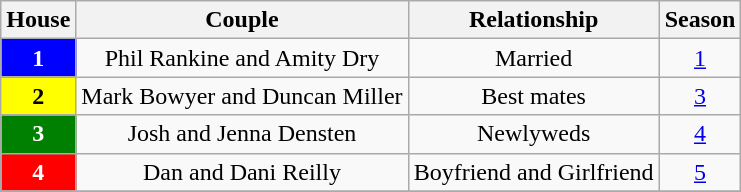<table class="wikitable" style="text-align:center">
<tr valign="top">
<th>House</th>
<th>Couple</th>
<th>Relationship</th>
<th>Season</th>
</tr>
<tr>
<th style="background:blue; color:white;">1</th>
<td>Phil Rankine and Amity Dry</td>
<td>Married</td>
<td><a href='#'>1</a></td>
</tr>
<tr>
<th style="background:yellow; color:black;">2</th>
<td>Mark Bowyer and Duncan Miller</td>
<td>Best mates</td>
<td><a href='#'>3</a></td>
</tr>
<tr>
<th style="background:green; color:white;">3</th>
<td>Josh and Jenna Densten</td>
<td>Newlyweds</td>
<td><a href='#'>4</a></td>
</tr>
<tr>
<th style="background:red; color:white;">4</th>
<td>Dan and Dani Reilly</td>
<td>Boyfriend and Girlfriend</td>
<td><a href='#'>5</a></td>
</tr>
<tr>
</tr>
</table>
